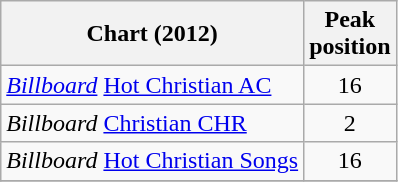<table class="wikitable">
<tr>
<th>Chart (2012)</th>
<th>Peak<br>position</th>
</tr>
<tr>
<td><em><a href='#'>Billboard</a></em> <a href='#'>Hot Christian AC</a></td>
<td align="center">16</td>
</tr>
<tr>
<td><em>Billboard</em> <a href='#'>Christian CHR</a></td>
<td align="center">2</td>
</tr>
<tr>
<td><em>Billboard</em> <a href='#'>Hot Christian Songs</a></td>
<td align="center">16</td>
</tr>
<tr>
</tr>
</table>
